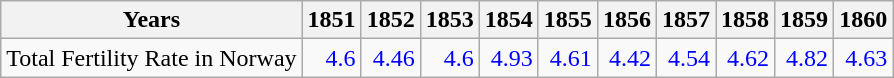<table class="wikitable " style="text-align:right">
<tr>
<th>Years</th>
<th>1851</th>
<th>1852</th>
<th>1853</th>
<th>1854</th>
<th>1855</th>
<th>1856</th>
<th>1857</th>
<th>1858</th>
<th>1859</th>
<th>1860</th>
</tr>
<tr>
<td align="left">Total Fertility Rate in Norway</td>
<td style="text-align:right; color:blue;">4.6</td>
<td style="text-align:right; color:blue;">4.46</td>
<td style="text-align:right; color:blue;">4.6</td>
<td style="text-align:right; color:blue;">4.93</td>
<td style="text-align:right; color:blue;">4.61</td>
<td style="text-align:right; color:blue;">4.42</td>
<td style="text-align:right; color:blue;">4.54</td>
<td style="text-align:right; color:blue;">4.62</td>
<td style="text-align:right; color:blue;">4.82</td>
<td style="text-align:right; color:blue;">4.63</td>
</tr>
</table>
